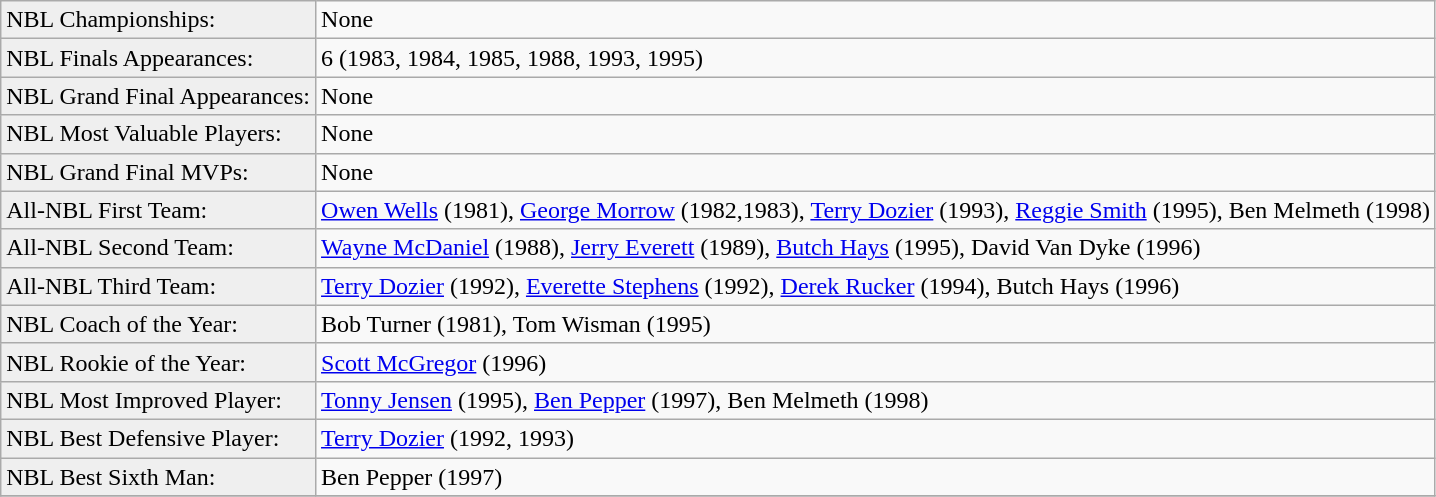<table class="wikitable">
<tr align=left>
<td style="background:#efefef;">NBL Championships:</td>
<td>None</td>
</tr>
<tr>
<td style="background:#efefef;">NBL Finals Appearances:</td>
<td>6 (1983, 1984, 1985, 1988, 1993, 1995)</td>
</tr>
<tr>
<td style="background:#efefef;">NBL Grand Final Appearances:</td>
<td>None</td>
</tr>
<tr>
<td style="background:#efefef;">NBL Most Valuable Players:</td>
<td>None</td>
</tr>
<tr>
<td style="background:#efefef;">NBL Grand Final MVPs:</td>
<td>None</td>
</tr>
<tr>
<td style="background:#efefef;">All-NBL First Team:</td>
<td><a href='#'>Owen Wells</a> (1981), <a href='#'>George Morrow</a> (1982,1983), <a href='#'>Terry Dozier</a> (1993), <a href='#'>Reggie Smith</a> (1995), Ben Melmeth (1998)</td>
</tr>
<tr>
<td style="background:#efefef;">All-NBL Second Team:</td>
<td><a href='#'>Wayne McDaniel</a> (1988), <a href='#'>Jerry Everett</a> (1989), <a href='#'>Butch Hays</a> (1995), David Van Dyke (1996)</td>
</tr>
<tr>
<td style="background:#efefef;">All-NBL Third Team:</td>
<td><a href='#'>Terry Dozier</a> (1992), <a href='#'>Everette Stephens</a> (1992), <a href='#'>Derek Rucker</a> (1994), Butch Hays (1996)</td>
</tr>
<tr>
<td style="background:#efefef;">NBL Coach of the Year:</td>
<td>Bob Turner (1981), Tom Wisman (1995)</td>
</tr>
<tr>
<td style="background:#efefef;">NBL Rookie of the Year:</td>
<td><a href='#'>Scott McGregor</a> (1996)</td>
</tr>
<tr>
<td style="background:#efefef;">NBL Most Improved Player:</td>
<td><a href='#'>Tonny Jensen</a> (1995), <a href='#'>Ben Pepper</a> (1997), Ben Melmeth (1998)</td>
</tr>
<tr>
<td style="background:#efefef;">NBL Best Defensive Player:</td>
<td><a href='#'>Terry Dozier</a> (1992, 1993)</td>
</tr>
<tr>
<td style="background:#efefef;">NBL Best Sixth Man:</td>
<td>Ben Pepper (1997)</td>
</tr>
<tr>
</tr>
</table>
